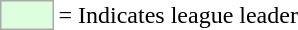<table>
<tr>
<td style="background:#DDFFDD; border:1px solid #aaa; width:2em;"></td>
<td>= Indicates league leader</td>
</tr>
</table>
